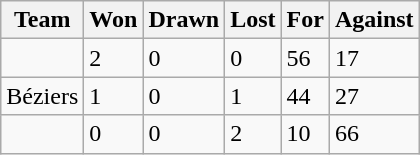<table class="wikitable">
<tr>
<th>Team</th>
<th>Won</th>
<th>Drawn</th>
<th>Lost</th>
<th>For</th>
<th>Against</th>
</tr>
<tr>
<td></td>
<td>2</td>
<td>0</td>
<td>0</td>
<td>56</td>
<td>17</td>
</tr>
<tr>
<td> Béziers</td>
<td>1</td>
<td>0</td>
<td>1</td>
<td>44</td>
<td>27</td>
</tr>
<tr>
<td></td>
<td>0</td>
<td>0</td>
<td>2</td>
<td>10</td>
<td>66</td>
</tr>
</table>
